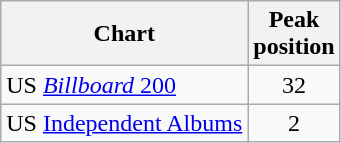<table class="wikitable sortable">
<tr>
<th>Chart</th>
<th>Peak<br>position</th>
</tr>
<tr>
<td>US <a href='#'><em>Billboard</em> 200</a></td>
<td align="center">32</td>
</tr>
<tr>
<td>US <a href='#'>Independent Albums</a></td>
<td align="center">2</td>
</tr>
</table>
